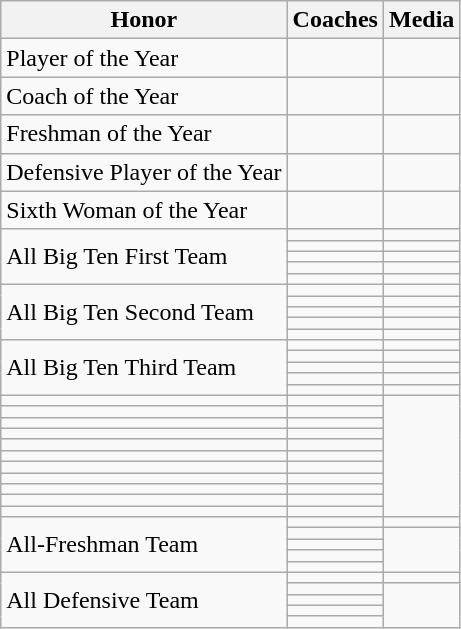<table class="wikitable" border="1">
<tr>
<th>Honor</th>
<th>Coaches</th>
<th>Media</th>
</tr>
<tr>
<td>Player of the Year</td>
<td></td>
<td></td>
</tr>
<tr>
<td>Coach of the Year</td>
<td></td>
<td></td>
</tr>
<tr>
<td>Freshman of the Year</td>
<td></td>
<td></td>
</tr>
<tr>
<td>Defensive Player of the Year</td>
<td></td>
<td></td>
</tr>
<tr>
<td>Sixth Woman of the Year</td>
<td></td>
<td></td>
</tr>
<tr>
<td rowspan=5 valign=middle>All Big Ten First Team</td>
<td></td>
<td></td>
</tr>
<tr>
<td></td>
<td></td>
</tr>
<tr>
<td></td>
<td></td>
</tr>
<tr>
<td></td>
<td></td>
</tr>
<tr>
<td></td>
<td></td>
</tr>
<tr>
<td rowspan=5 valign=middle>All Big Ten Second Team</td>
<td></td>
<td></td>
</tr>
<tr>
<td></td>
<td></td>
</tr>
<tr>
<td></td>
<td></td>
</tr>
<tr>
<td></td>
<td></td>
</tr>
<tr>
<td></td>
<td></td>
</tr>
<tr>
<td rowspan=5 valign=middle>All Big Ten Third Team</td>
<td></td>
<td></td>
</tr>
<tr>
<td></td>
<td></td>
</tr>
<tr>
<td></td>
<td></td>
</tr>
<tr>
<td></td>
<td></td>
</tr>
<tr>
<td></td>
<td></td>
</tr>
<tr>
<td></td>
<td></td>
</tr>
<tr>
<td></td>
<td></td>
</tr>
<tr>
<td></td>
<td></td>
</tr>
<tr>
<td></td>
<td></td>
</tr>
<tr>
<td></td>
<td></td>
</tr>
<tr>
<td></td>
<td></td>
</tr>
<tr>
<td></td>
<td></td>
</tr>
<tr>
<td></td>
<td></td>
</tr>
<tr>
<td></td>
<td></td>
</tr>
<tr>
<td></td>
<td></td>
</tr>
<tr>
<td></td>
<td></td>
</tr>
<tr>
<td rowspan=5 valign=middle>All-Freshman Team</td>
<td></td>
<td></td>
</tr>
<tr>
<td></td>
</tr>
<tr>
<td></td>
</tr>
<tr>
<td></td>
</tr>
<tr>
<td></td>
</tr>
<tr>
<td rowspan=5 valign=middle>All Defensive Team</td>
<td></td>
<td></td>
</tr>
<tr>
<td></td>
</tr>
<tr>
<td></td>
</tr>
<tr>
<td></td>
</tr>
<tr>
<td></td>
</tr>
</table>
